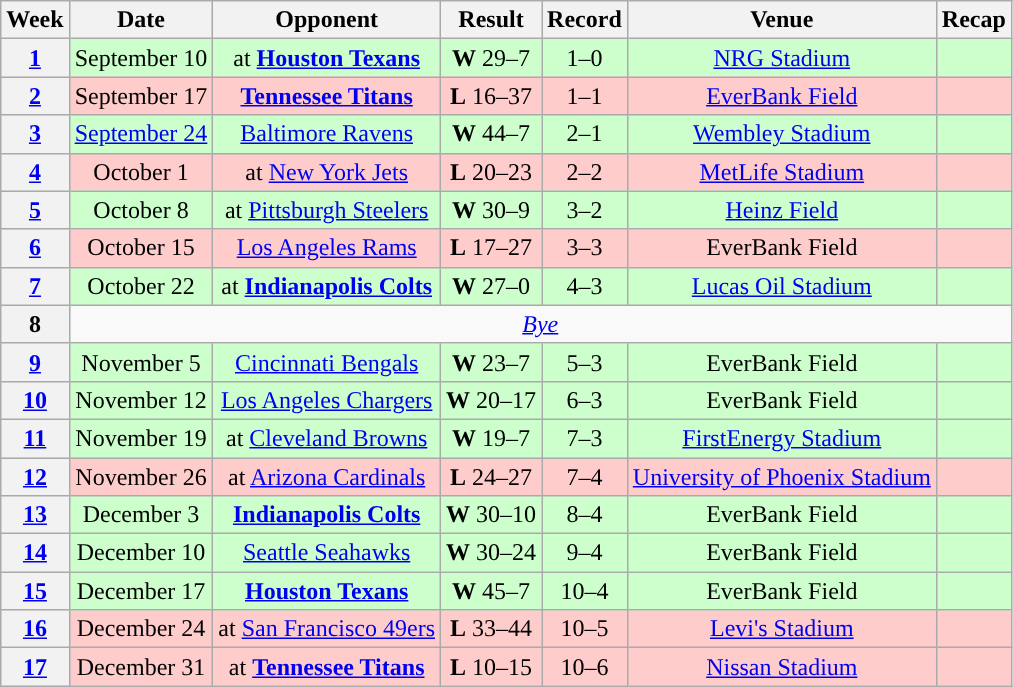<table class="wikitable" style="text-align:center">
<tr>
<th>Week</th>
<th>Date</th>
<th>Opponent</th>
<th>Result</th>
<th>Record</th>
<th>Venue</th>
<th>Recap</th>
</tr>
<tr style="background:#cfc">
<th><a href='#'>1</a></th>
<td>September 10</td>
<td>at <strong><a href='#'>Houston Texans</a></strong></td>
<td><strong>W</strong> 29–7</td>
<td>1–0</td>
<td><a href='#'>NRG Stadium</a></td>
<td></td>
</tr>
<tr style="background:#fcc">
<th><a href='#'>2</a></th>
<td>September 17</td>
<td><strong><a href='#'>Tennessee Titans</a></strong></td>
<td><strong>L</strong> 16–37</td>
<td>1–1</td>
<td><a href='#'>EverBank Field</a></td>
<td></td>
</tr>
<tr style="background:#cfc">
<th><a href='#'>3</a></th>
<td><a href='#'>September 24</a></td>
<td><a href='#'>Baltimore Ravens</a></td>
<td><strong>W</strong> 44–7</td>
<td>2–1</td>
<td> <a href='#'>Wembley Stadium</a> </td>
<td></td>
</tr>
<tr style="background:#fcc">
<th><a href='#'>4</a></th>
<td>October 1</td>
<td>at <a href='#'>New York Jets</a></td>
<td><strong>L</strong> 20–23 </td>
<td>2–2</td>
<td><a href='#'>MetLife Stadium</a></td>
<td></td>
</tr>
<tr style="background:#cfc">
<th><a href='#'>5</a></th>
<td>October 8</td>
<td>at <a href='#'>Pittsburgh Steelers</a></td>
<td><strong>W</strong> 30–9</td>
<td>3–2</td>
<td><a href='#'>Heinz Field</a></td>
<td></td>
</tr>
<tr style="background:#fcc">
<th><a href='#'>6</a></th>
<td>October 15</td>
<td><a href='#'>Los Angeles Rams</a></td>
<td><strong>L</strong> 17–27</td>
<td>3–3</td>
<td>EverBank Field</td>
<td></td>
</tr>
<tr style="background:#cfc">
<th><a href='#'>7</a></th>
<td>October 22</td>
<td>at <strong><a href='#'>Indianapolis Colts</a></strong></td>
<td><strong>W</strong> 27–0</td>
<td>4–3</td>
<td><a href='#'>Lucas Oil Stadium</a></td>
<td></td>
</tr>
<tr>
<th>8</th>
<td colspan=6><em><a href='#'>Bye</a></em></td>
</tr>
<tr style="background:#cfc">
<th><a href='#'>9</a></th>
<td>November 5</td>
<td><a href='#'>Cincinnati Bengals</a></td>
<td><strong>W</strong> 23–7</td>
<td>5–3</td>
<td>EverBank Field</td>
<td></td>
</tr>
<tr style="background:#cfc">
<th><a href='#'>10</a></th>
<td>November 12</td>
<td><a href='#'>Los Angeles Chargers</a></td>
<td><strong>W</strong> 20–17 </td>
<td>6–3</td>
<td>EverBank Field</td>
<td></td>
</tr>
<tr style="background:#cfc">
<th><a href='#'>11</a></th>
<td>November 19</td>
<td>at <a href='#'>Cleveland Browns</a></td>
<td><strong>W</strong> 19–7</td>
<td>7–3</td>
<td><a href='#'>FirstEnergy Stadium</a></td>
<td></td>
</tr>
<tr style="background:#fcc">
<th><a href='#'>12</a></th>
<td>November 26</td>
<td>at <a href='#'>Arizona Cardinals</a></td>
<td><strong>L</strong> 24–27</td>
<td>7–4</td>
<td><a href='#'>University of Phoenix Stadium</a></td>
<td></td>
</tr>
<tr style="background:#cfc">
<th><a href='#'>13</a></th>
<td>December 3</td>
<td><strong><a href='#'>Indianapolis Colts</a></strong></td>
<td><strong>W</strong> 30–10</td>
<td>8–4</td>
<td>EverBank Field</td>
<td></td>
</tr>
<tr style="background:#cfc">
<th><a href='#'>14</a></th>
<td>December 10</td>
<td><a href='#'>Seattle Seahawks</a></td>
<td><strong>W</strong> 30–24</td>
<td>9–4</td>
<td>EverBank Field</td>
<td></td>
</tr>
<tr style="background:#cfc">
<th><a href='#'>15</a></th>
<td>December 17</td>
<td><strong><a href='#'>Houston Texans</a></strong></td>
<td><strong>W</strong> 45–7</td>
<td>10–4</td>
<td>EverBank Field</td>
<td></td>
</tr>
<tr style="background:#fcc">
<th><a href='#'>16</a></th>
<td>December 24</td>
<td>at <a href='#'>San Francisco 49ers</a></td>
<td><strong>L</strong> 33–44</td>
<td>10–5</td>
<td><a href='#'>Levi's Stadium</a></td>
<td></td>
</tr>
<tr style="background:#fcc">
<th><a href='#'>17</a></th>
<td>December 31</td>
<td>at <strong><a href='#'>Tennessee Titans</a></strong></td>
<td><strong>L</strong> 10–15</td>
<td>10–6</td>
<td><a href='#'>Nissan Stadium</a></td>
<td></td>
</tr>
</table>
